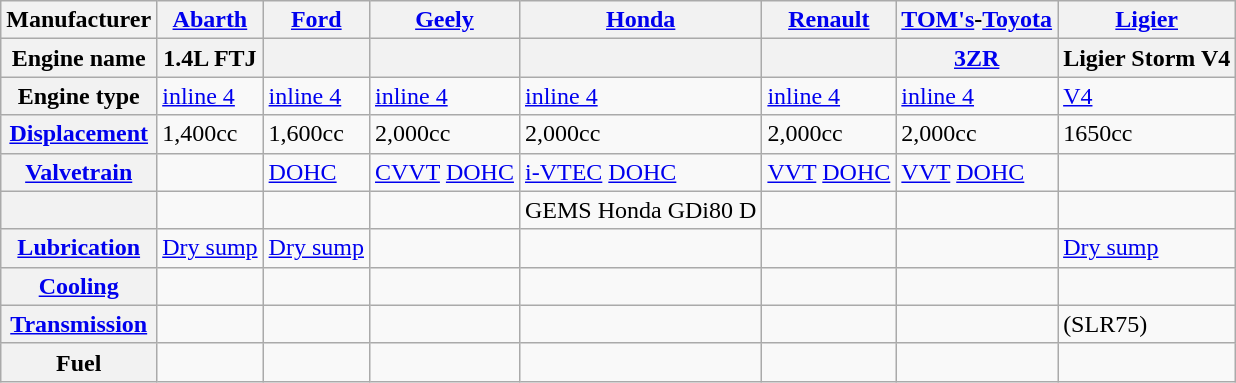<table class="wikitable">
<tr>
<th>Manufacturer</th>
<th><a href='#'>Abarth</a></th>
<th><a href='#'>Ford</a></th>
<th><a href='#'>Geely</a></th>
<th><a href='#'>Honda</a></th>
<th><a href='#'>Renault</a></th>
<th><a href='#'>TOM's</a>-<a href='#'>Toyota</a></th>
<th><a href='#'>Ligier</a></th>
</tr>
<tr>
<th>Engine name</th>
<th>1.4L FTJ</th>
<th></th>
<th></th>
<th></th>
<th></th>
<th><a href='#'>3ZR</a></th>
<th>Ligier Storm V4</th>
</tr>
<tr>
<th>Engine type</th>
<td><a href='#'>inline 4</a></td>
<td><a href='#'>inline 4</a></td>
<td><a href='#'>inline 4</a></td>
<td><a href='#'>inline 4</a></td>
<td><a href='#'>inline 4</a></td>
<td><a href='#'>inline 4</a></td>
<td><a href='#'>V4</a></td>
</tr>
<tr>
<th><a href='#'>Displacement</a></th>
<td>1,400cc</td>
<td>1,600cc</td>
<td>2,000cc</td>
<td>2,000cc</td>
<td>2,000cc</td>
<td>2,000cc</td>
<td>1650cc</td>
</tr>
<tr>
<th><a href='#'>Valvetrain</a></th>
<td></td>
<td><a href='#'>DOHC</a></td>
<td><a href='#'>CVVT</a> <a href='#'>DOHC</a></td>
<td><a href='#'>i-VTEC</a> <a href='#'>DOHC</a></td>
<td><a href='#'>VVT</a> <a href='#'>DOHC</a></td>
<td><a href='#'>VVT</a> <a href='#'>DOHC</a></td>
<td></td>
</tr>
<tr>
<th></th>
<td></td>
<td></td>
<td></td>
<td>GEMS Honda GDi80 D</td>
<td></td>
<td></td>
<td></td>
</tr>
<tr>
<th><a href='#'>Lubrication</a></th>
<td><a href='#'>Dry sump</a></td>
<td><a href='#'>Dry sump</a></td>
<td></td>
<td></td>
<td></td>
<td></td>
<td><a href='#'>Dry sump</a></td>
</tr>
<tr>
<th><a href='#'>Cooling</a></th>
<td></td>
<td></td>
<td></td>
<td></td>
<td></td>
<td></td>
<td></td>
</tr>
<tr>
<th><a href='#'>Transmission</a></th>
<td></td>
<td></td>
<td></td>
<td></td>
<td></td>
<td></td>
<td> (SLR75)</td>
</tr>
<tr>
<th>Fuel</th>
<td></td>
<td></td>
<td></td>
<td></td>
<td></td>
<td></td>
<td></td>
</tr>
</table>
